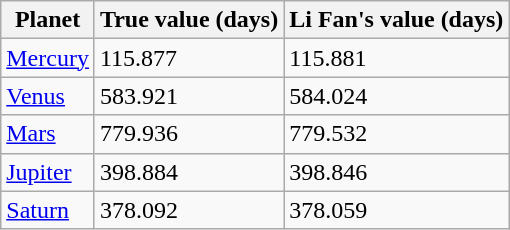<table class="wikitable">
<tr>
<th>Planet</th>
<th>True value (days)</th>
<th>Li Fan's value (days)</th>
</tr>
<tr>
<td><a href='#'>Mercury</a></td>
<td>115.877</td>
<td>115.881</td>
</tr>
<tr>
<td><a href='#'>Venus</a></td>
<td>583.921</td>
<td>584.024</td>
</tr>
<tr>
<td><a href='#'>Mars</a></td>
<td>779.936</td>
<td>779.532</td>
</tr>
<tr>
<td><a href='#'>Jupiter</a></td>
<td>398.884</td>
<td>398.846</td>
</tr>
<tr>
<td><a href='#'>Saturn</a></td>
<td>378.092</td>
<td>378.059</td>
</tr>
</table>
